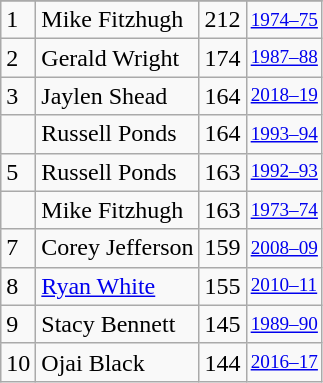<table class="wikitable">
<tr>
</tr>
<tr>
<td>1</td>
<td>Mike Fitzhugh</td>
<td>212</td>
<td style="font-size:80%;"><a href='#'>1974–75</a></td>
</tr>
<tr>
<td>2</td>
<td>Gerald Wright</td>
<td>174</td>
<td style="font-size:80%;"><a href='#'>1987–88</a></td>
</tr>
<tr>
<td>3</td>
<td>Jaylen Shead</td>
<td>164</td>
<td style="font-size:80%;"><a href='#'>2018–19</a></td>
</tr>
<tr>
<td></td>
<td>Russell Ponds</td>
<td>164</td>
<td style="font-size:80%;"><a href='#'>1993–94</a></td>
</tr>
<tr>
<td>5</td>
<td>Russell Ponds</td>
<td>163</td>
<td style="font-size:80%;"><a href='#'>1992–93</a></td>
</tr>
<tr>
<td></td>
<td>Mike Fitzhugh</td>
<td>163</td>
<td style="font-size:80%;"><a href='#'>1973–74</a></td>
</tr>
<tr>
<td>7</td>
<td>Corey Jefferson</td>
<td>159</td>
<td style="font-size:80%;"><a href='#'>2008–09</a></td>
</tr>
<tr>
<td>8</td>
<td><a href='#'>Ryan White</a></td>
<td>155</td>
<td style="font-size:80%;"><a href='#'>2010–11</a></td>
</tr>
<tr>
<td>9</td>
<td>Stacy Bennett</td>
<td>145</td>
<td style="font-size:80%;"><a href='#'>1989–90</a></td>
</tr>
<tr>
<td>10</td>
<td>Ojai Black</td>
<td>144</td>
<td style="font-size:80%;"><a href='#'>2016–17</a></td>
</tr>
</table>
